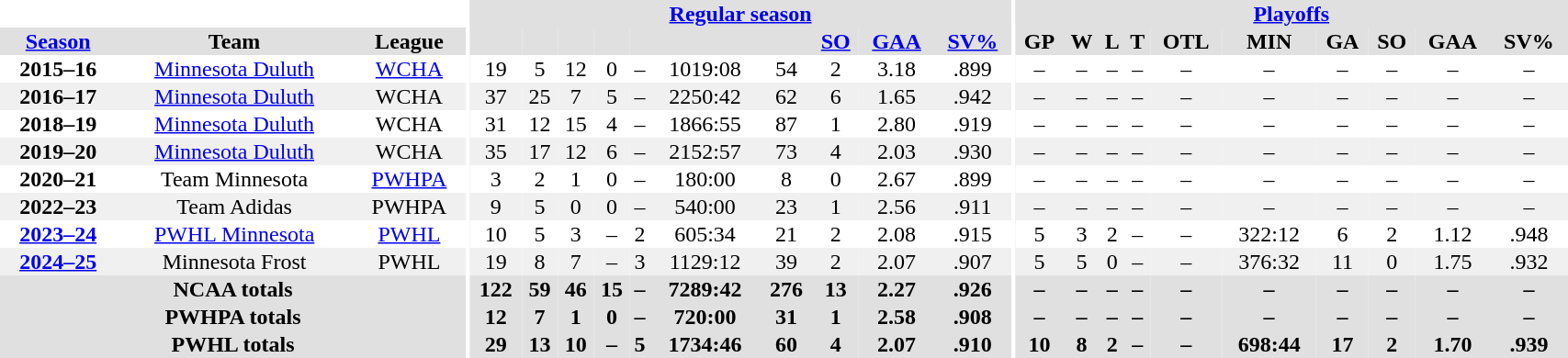<table border="0" cellpadding="1" cellspacing="0" style="width:90%; text-align:center;">
<tr bgcolor="#e0e0e0">
<th scope="colgroup" colspan="3" bgcolor="#ffffff"></th>
<th scope="col" rowspan="99" bgcolor="#ffffff"></th>
<th scope="colgroup" colspan="10" bgcolor="#e0e0e0"><a href='#'>Regular season</a></th>
<th scope="col" rowspan="99" bgcolor="#ffffff"></th>
<th scope="colgroup" colspan="10" bgcolor="#e0e0e0"><a href='#'>Playoffs</a></th>
</tr>
<tr bgcolor="#e0e0e0">
<th scope="col"><a href='#'>Season</a></th>
<th scope="col">Team</th>
<th scope="col">League</th>
<th scope="col"></th>
<th scope="col"></th>
<th scope="col"></th>
<th scope="col"></th>
<th scope="col"></th>
<th scope="col"></th>
<th scope="col"></th>
<th scope="col"><a href='#'>SO</a></th>
<th scope="col"><a href='#'>GAA</a></th>
<th scope="col"><a href='#'>SV%</a></th>
<th scope="col">GP</th>
<th scope="col">W</th>
<th scope="col">L</th>
<th scope="col">T</th>
<th scope="col">OTL</th>
<th scope="col">MIN</th>
<th scope="col">GA</th>
<th scope="col">SO</th>
<th scope="col">GAA</th>
<th scope="col">SV%</th>
</tr>
<tr>
<th scope="row">2015–16</th>
<td><a href='#'>Minnesota Duluth</a></td>
<td><a href='#'>WCHA</a></td>
<td>19</td>
<td>5</td>
<td>12</td>
<td>0</td>
<td>–</td>
<td>1019:08</td>
<td>54</td>
<td>2</td>
<td>3.18</td>
<td>.899</td>
<td>–</td>
<td>–</td>
<td>–</td>
<td>–</td>
<td>–</td>
<td>–</td>
<td>–</td>
<td>–</td>
<td>–</td>
<td>–</td>
</tr>
<tr style="background-color: #f0f0f0;">
<th scope="row">2016–17</th>
<td><a href='#'>Minnesota Duluth</a></td>
<td>WCHA</td>
<td>37</td>
<td>25</td>
<td>7</td>
<td>5</td>
<td>–</td>
<td>2250:42</td>
<td>62</td>
<td>6</td>
<td>1.65</td>
<td>.942</td>
<td>–</td>
<td>–</td>
<td>–</td>
<td>–</td>
<td>–</td>
<td>–</td>
<td>–</td>
<td>–</td>
<td>–</td>
<td>–</td>
</tr>
<tr>
<th scope="row">2018–19</th>
<td><a href='#'>Minnesota Duluth</a></td>
<td>WCHA</td>
<td>31</td>
<td>12</td>
<td>15</td>
<td>4</td>
<td>–</td>
<td>1866:55</td>
<td>87</td>
<td>1</td>
<td>2.80</td>
<td>.919</td>
<td>–</td>
<td>–</td>
<td>–</td>
<td>–</td>
<td>–</td>
<td>–</td>
<td>–</td>
<td>–</td>
<td>–</td>
<td>–</td>
</tr>
<tr style="background-color: #f0f0f0;">
<th scope="row">2019–20</th>
<td><a href='#'>Minnesota Duluth</a></td>
<td>WCHA</td>
<td>35</td>
<td>17</td>
<td>12</td>
<td>6</td>
<td>–</td>
<td>2152:57</td>
<td>73</td>
<td>4</td>
<td>2.03</td>
<td>.930</td>
<td>–</td>
<td>–</td>
<td>–</td>
<td>–</td>
<td>–</td>
<td>–</td>
<td>–</td>
<td>–</td>
<td>–</td>
<td>–</td>
</tr>
<tr>
<th scope="row">2020–21</th>
<td>Team Minnesota</td>
<td><a href='#'>PWHPA</a></td>
<td>3</td>
<td>2</td>
<td>1</td>
<td>0</td>
<td>–</td>
<td>180:00</td>
<td>8</td>
<td>0</td>
<td>2.67</td>
<td>.899</td>
<td>–</td>
<td>–</td>
<td>–</td>
<td>–</td>
<td>–</td>
<td>–</td>
<td>–</td>
<td>–</td>
<td>–</td>
<td>–</td>
</tr>
<tr style="background-color: #f0f0f0;">
<th scope="row">2022–23</th>
<td>Team Adidas</td>
<td>PWHPA</td>
<td>9</td>
<td>5</td>
<td>0</td>
<td>0</td>
<td>–</td>
<td>540:00</td>
<td>23</td>
<td>1</td>
<td>2.56</td>
<td>.911</td>
<td>–</td>
<td>–</td>
<td>–</td>
<td>–</td>
<td>–</td>
<td>–</td>
<td>–</td>
<td>–</td>
<td>–</td>
<td>–</td>
</tr>
<tr>
<th scope="row"><a href='#'>2023–24</a></th>
<td><a href='#'>PWHL Minnesota</a></td>
<td><a href='#'>PWHL</a></td>
<td>10</td>
<td>5</td>
<td>3</td>
<td>–</td>
<td>2</td>
<td>605:34</td>
<td>21</td>
<td>2</td>
<td>2.08</td>
<td>.915</td>
<td>5</td>
<td>3</td>
<td>2</td>
<td>–</td>
<td>–</td>
<td>322:12</td>
<td>6</td>
<td>2</td>
<td>1.12</td>
<td>.948</td>
</tr>
<tr style="background-color: #f0f0f0;">
<th scope="row"><a href='#'>2024–25</a></th>
<td>Minnesota Frost</td>
<td>PWHL</td>
<td>19</td>
<td>8</td>
<td>7</td>
<td>–</td>
<td>3</td>
<td>1129:12</td>
<td>39</td>
<td>2</td>
<td>2.07</td>
<td>.907</td>
<td>5</td>
<td>5</td>
<td>0</td>
<td>–</td>
<td>–</td>
<td>376:32</td>
<td>11</td>
<td>0</td>
<td>1.75</td>
<td>.932</td>
</tr>
<tr style="background-color: #e0e0e0;">
<th scope="row" colspan="3">NCAA totals</th>
<th>122</th>
<th>59</th>
<th>46</th>
<th>15</th>
<th>–</th>
<th>7289:42</th>
<th>276</th>
<th>13</th>
<th>2.27</th>
<th>.926</th>
<th>–</th>
<th>–</th>
<th>–</th>
<th>–</th>
<th>–</th>
<th>–</th>
<th>–</th>
<th>–</th>
<th>–</th>
<th>–</th>
</tr>
<tr style="background-color: #e0e0e0;">
<th scope="row" colspan="3">PWHPA totals</th>
<th>12</th>
<th>7</th>
<th>1</th>
<th>0</th>
<th>–</th>
<th>720:00</th>
<th>31</th>
<th>1</th>
<th>2.58</th>
<th>.908</th>
<th>–</th>
<th>–</th>
<th>–</th>
<th>–</th>
<th>–</th>
<th>–</th>
<th>–</th>
<th>–</th>
<th>–</th>
<th>–</th>
</tr>
<tr style="background-color: #e0e0e0;">
<th scope="row" colspan="3">PWHL totals</th>
<th>29</th>
<th>13</th>
<th>10</th>
<th>–</th>
<th>5</th>
<th>1734:46</th>
<th>60</th>
<th>4</th>
<th>2.07</th>
<th>.910</th>
<th>10</th>
<th>8</th>
<th>2</th>
<th>–</th>
<th>–</th>
<th>698:44</th>
<th>17</th>
<th>2</th>
<th>1.70</th>
<th>.939</th>
</tr>
</table>
